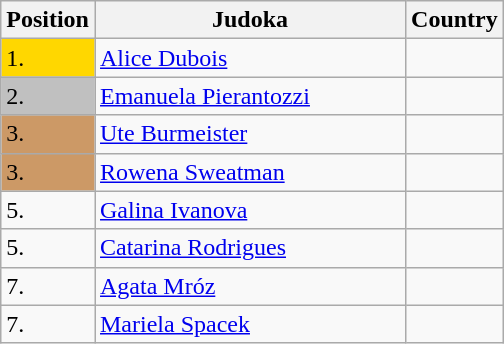<table class=wikitable>
<tr>
<th width=10>Position</th>
<th width=200>Judoka</th>
<th width=10>Country</th>
</tr>
<tr>
<td bgcolor=gold>1.</td>
<td><a href='#'>Alice Dubois</a></td>
<td></td>
</tr>
<tr>
<td bgcolor="silver">2.</td>
<td><a href='#'>Emanuela Pierantozzi</a></td>
<td></td>
</tr>
<tr>
<td bgcolor="CC9966">3.</td>
<td><a href='#'>Ute Burmeister</a></td>
<td></td>
</tr>
<tr>
<td bgcolor="CC9966">3.</td>
<td><a href='#'>Rowena Sweatman</a></td>
<td></td>
</tr>
<tr>
<td>5.</td>
<td><a href='#'>Galina Ivanova</a></td>
<td></td>
</tr>
<tr>
<td>5.</td>
<td><a href='#'>Catarina Rodrigues</a></td>
<td></td>
</tr>
<tr>
<td>7.</td>
<td><a href='#'>Agata Mróz</a></td>
<td></td>
</tr>
<tr>
<td>7.</td>
<td><a href='#'>Mariela Spacek</a></td>
<td></td>
</tr>
</table>
